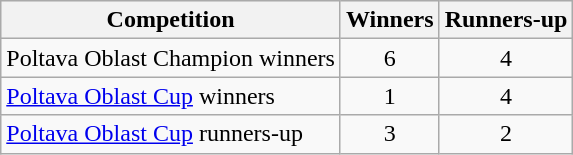<table class="wikitable sortable">
<tr style="background:#efefef;">
<th>Competition</th>
<th>Winners</th>
<th>Runners-up</th>
</tr>
<tr>
<td>Poltava Oblast Champion winners</td>
<td align=center>6</td>
<td align=center>4</td>
</tr>
<tr>
<td><a href='#'>Poltava Oblast Cup</a> winners</td>
<td align=center>1</td>
<td align=center>4</td>
</tr>
<tr>
<td><a href='#'>Poltava Oblast Cup</a> runners-up</td>
<td align=center>3</td>
<td align=center>2</td>
</tr>
</table>
